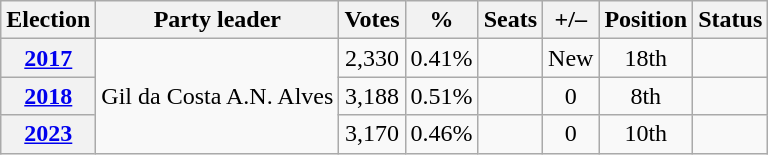<table class=wikitable style=text-align:center>
<tr>
<th>Election</th>
<th>Party leader</th>
<th>Votes</th>
<th>%</th>
<th>Seats</th>
<th>+/–</th>
<th>Position</th>
<th>Status</th>
</tr>
<tr>
<th><a href='#'>2017</a></th>
<td rowspan=3>Gil da Costa A.N. Alves</td>
<td>2,330</td>
<td>0.41%</td>
<td></td>
<td>New</td>
<td> 18th</td>
<td></td>
</tr>
<tr>
<th><a href='#'>2018</a></th>
<td>3,188</td>
<td>0.51%</td>
<td></td>
<td> 0</td>
<td> 8th</td>
<td></td>
</tr>
<tr>
<th><a href='#'>2023</a></th>
<td>3,170</td>
<td>0.46%</td>
<td></td>
<td> 0</td>
<td> 10th</td>
<td></td>
</tr>
</table>
